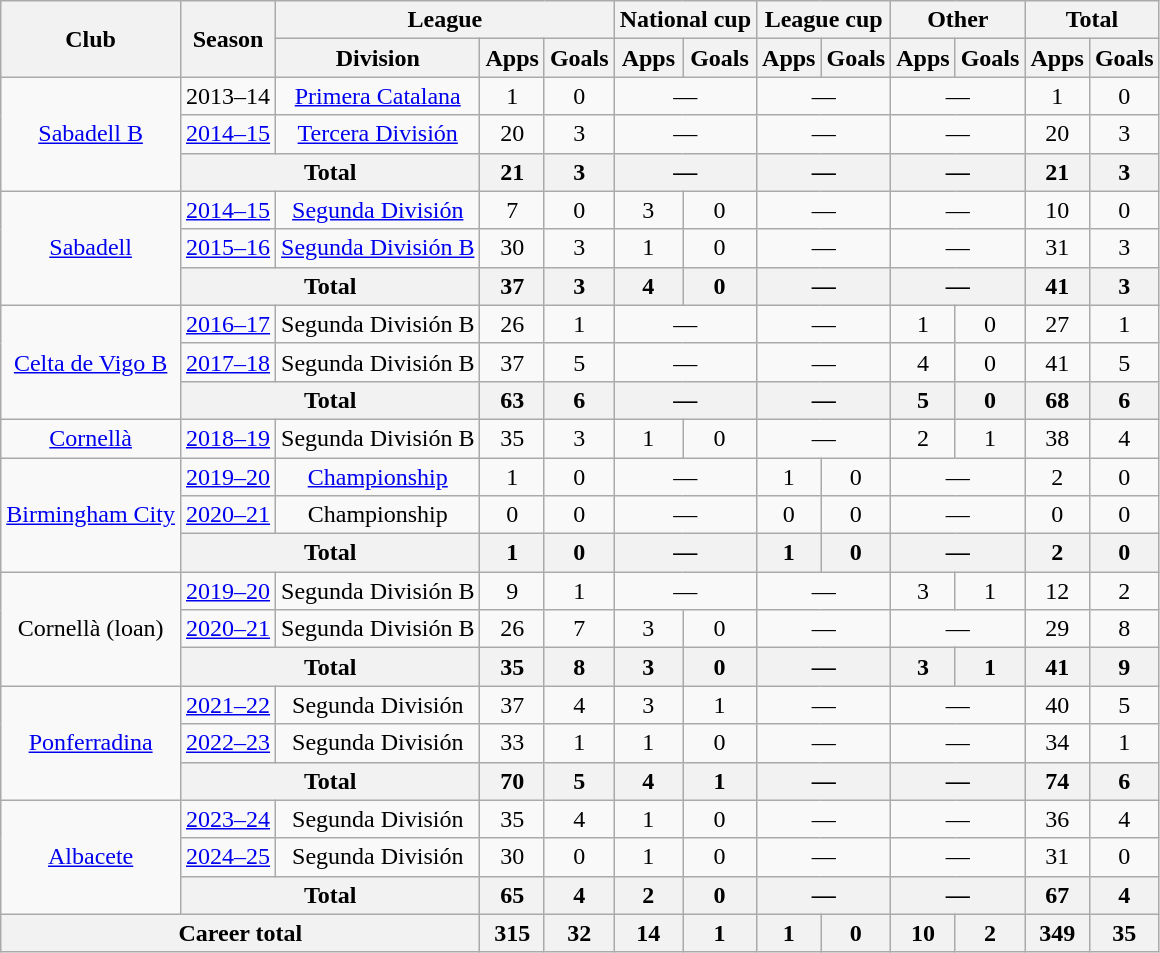<table class=wikitable style=text-align:center>
<tr>
<th rowspan=2>Club</th>
<th rowspan=2>Season</th>
<th colspan=3>League</th>
<th colspan=2>National cup</th>
<th colspan=2>League cup</th>
<th colspan=2>Other</th>
<th colspan=2>Total</th>
</tr>
<tr>
<th>Division</th>
<th>Apps</th>
<th>Goals</th>
<th>Apps</th>
<th>Goals</th>
<th>Apps</th>
<th>Goals</th>
<th>Apps</th>
<th>Goals</th>
<th>Apps</th>
<th>Goals</th>
</tr>
<tr>
<td rowspan=3><a href='#'>Sabadell B</a></td>
<td>2013–14</td>
<td><a href='#'>Primera Catalana</a></td>
<td>1</td>
<td>0</td>
<td colspan=2>—</td>
<td colspan=2>—</td>
<td colspan=2>—</td>
<td>1</td>
<td>0</td>
</tr>
<tr>
<td><a href='#'>2014–15</a></td>
<td><a href='#'>Tercera División</a></td>
<td>20</td>
<td>3</td>
<td colspan=2>—</td>
<td colspan=2>—</td>
<td colspan=2>—</td>
<td>20</td>
<td>3</td>
</tr>
<tr>
<th colspan=2>Total</th>
<th>21</th>
<th>3</th>
<th colspan=2>—</th>
<th colspan=2>—</th>
<th colspan=2>—</th>
<th>21</th>
<th>3</th>
</tr>
<tr>
<td rowspan=3><a href='#'>Sabadell</a></td>
<td><a href='#'>2014–15</a></td>
<td><a href='#'>Segunda División</a></td>
<td>7</td>
<td>0</td>
<td>3</td>
<td>0</td>
<td colspan=2>—</td>
<td colspan=2>—</td>
<td>10</td>
<td>0</td>
</tr>
<tr>
<td><a href='#'>2015–16</a></td>
<td><a href='#'>Segunda División B</a></td>
<td>30</td>
<td>3</td>
<td>1</td>
<td>0</td>
<td colspan=2>—</td>
<td colspan=2>—</td>
<td>31</td>
<td>3</td>
</tr>
<tr>
<th colspan=2>Total</th>
<th>37</th>
<th>3</th>
<th>4</th>
<th>0</th>
<th colspan=2>—</th>
<th colspan=2>—</th>
<th>41</th>
<th>3</th>
</tr>
<tr>
<td rowspan=3><a href='#'>Celta de Vigo B</a></td>
<td><a href='#'>2016–17</a></td>
<td>Segunda División B</td>
<td>26</td>
<td>1</td>
<td colspan=2>—</td>
<td colspan=2>—</td>
<td>1</td>
<td>0</td>
<td>27</td>
<td>1</td>
</tr>
<tr>
<td><a href='#'>2017–18</a></td>
<td>Segunda División B</td>
<td>37</td>
<td>5</td>
<td colspan=2>—</td>
<td colspan=2>—</td>
<td>4</td>
<td>0</td>
<td>41</td>
<td>5</td>
</tr>
<tr>
<th colspan=2>Total</th>
<th>63</th>
<th>6</th>
<th colspan=2>—</th>
<th colspan=2>—</th>
<th>5</th>
<th>0</th>
<th>68</th>
<th>6</th>
</tr>
<tr>
<td><a href='#'>Cornellà</a></td>
<td><a href='#'>2018–19</a></td>
<td>Segunda División B</td>
<td>35</td>
<td>3</td>
<td>1</td>
<td>0</td>
<td colspan=2>—</td>
<td>2</td>
<td>1</td>
<td>38</td>
<td>4</td>
</tr>
<tr>
<td rowspan=3><a href='#'>Birmingham City</a></td>
<td><a href='#'>2019–20</a></td>
<td><a href='#'>Championship</a></td>
<td>1</td>
<td>0</td>
<td colspan=2>—</td>
<td>1</td>
<td>0</td>
<td colspan=2>—</td>
<td>2</td>
<td>0</td>
</tr>
<tr>
<td><a href='#'>2020–21</a></td>
<td>Championship</td>
<td>0</td>
<td>0</td>
<td colspan=2>—</td>
<td>0</td>
<td>0</td>
<td colspan="2">—</td>
<td>0</td>
<td>0</td>
</tr>
<tr>
<th colspan=2>Total</th>
<th>1</th>
<th>0</th>
<th colspan=2>—</th>
<th>1</th>
<th>0</th>
<th colspan=2>—</th>
<th>2</th>
<th>0</th>
</tr>
<tr>
<td rowspan=3>Cornellà (loan)</td>
<td><a href='#'>2019–20</a></td>
<td>Segunda División B</td>
<td>9</td>
<td>1</td>
<td colspan=2>—</td>
<td colspan=2>—</td>
<td>3</td>
<td>1</td>
<td>12</td>
<td>2</td>
</tr>
<tr>
<td><a href='#'>2020–21</a></td>
<td>Segunda División B</td>
<td>26</td>
<td>7</td>
<td>3</td>
<td>0</td>
<td colspan=2>—</td>
<td colspan=2>—</td>
<td>29</td>
<td>8</td>
</tr>
<tr>
<th colspan=2>Total</th>
<th>35</th>
<th>8</th>
<th>3</th>
<th>0</th>
<th colspan=2>—</th>
<th>3</th>
<th>1</th>
<th>41</th>
<th>9</th>
</tr>
<tr>
<td rowspan="3"><a href='#'>Ponferradina</a></td>
<td><a href='#'>2021–22</a></td>
<td>Segunda División</td>
<td>37</td>
<td>4</td>
<td>3</td>
<td>1</td>
<td colspan=2>—</td>
<td colspan=2>—</td>
<td>40</td>
<td>5</td>
</tr>
<tr>
<td><a href='#'>2022–23</a></td>
<td>Segunda División</td>
<td>33</td>
<td>1</td>
<td>1</td>
<td>0</td>
<td colspan=2>—</td>
<td colspan=2>—</td>
<td>34</td>
<td>1</td>
</tr>
<tr>
<th colspan=2>Total</th>
<th>70</th>
<th>5</th>
<th>4</th>
<th>1</th>
<th colspan=2>—</th>
<th colspan=2>—</th>
<th>74</th>
<th>6</th>
</tr>
<tr>
<td rowspan="3"><a href='#'>Albacete</a></td>
<td><a href='#'>2023–24</a></td>
<td>Segunda División</td>
<td>35</td>
<td>4</td>
<td>1</td>
<td>0</td>
<td colspan=2>—</td>
<td colspan=2>—</td>
<td>36</td>
<td>4</td>
</tr>
<tr>
<td><a href='#'>2024–25</a></td>
<td>Segunda División</td>
<td>30</td>
<td>0</td>
<td>1</td>
<td>0</td>
<td colspan=2>—</td>
<td colspan=2>—</td>
<td>31</td>
<td>0</td>
</tr>
<tr>
<th colspan=2>Total</th>
<th>65</th>
<th>4</th>
<th>2</th>
<th>0</th>
<th colspan=2>—</th>
<th colspan=2>—</th>
<th>67</th>
<th>4</th>
</tr>
<tr>
<th colspan=3>Career total</th>
<th>315</th>
<th>32</th>
<th>14</th>
<th>1</th>
<th>1</th>
<th>0</th>
<th>10</th>
<th>2</th>
<th>349</th>
<th>35</th>
</tr>
</table>
